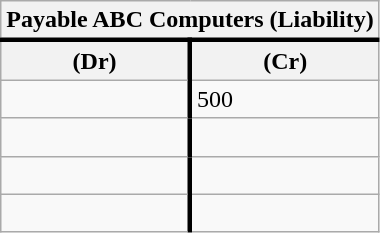<table class="wikitable">
<tr>
<th style="border-bottom:3px solid black" colspan="2">Payable ABC Computers (Liability)</th>
</tr>
<tr>
<th style="border-right:3px solid black">(Dr)</th>
<th>(Cr)</th>
</tr>
<tr>
<td style="border-right:3px solid black"> </td>
<td>500</td>
</tr>
<tr>
<td style="border-right:3px solid black"> </td>
<td> </td>
</tr>
<tr>
<td style="border-right:3px solid black"> </td>
<td> </td>
</tr>
<tr>
<td style="border-right:3px solid black"> </td>
<td> </td>
</tr>
</table>
